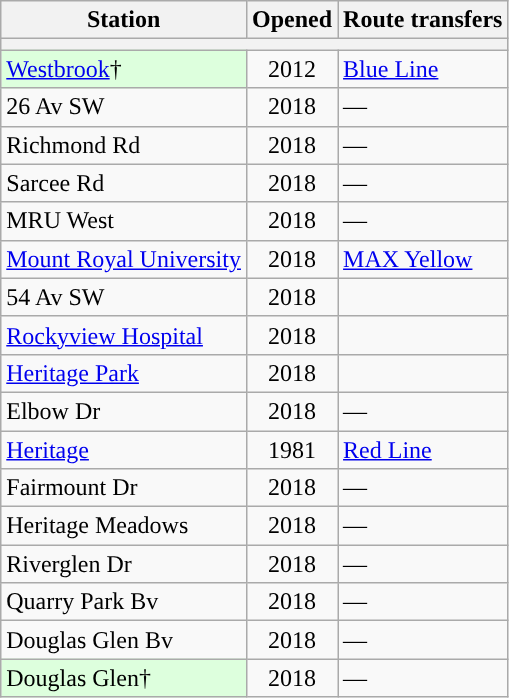<table class="wikitable sortable">
<tr>
<th>Station</th>
<th data-sort-type="usLongDate">Opened</th>
<th class="unsortable">Route transfers</th>
</tr>
<tr>
<th colspan=3 style="background:#"></th>
</tr>
<tr>
<td style="background-color:#ddffdd"><a href='#'>Westbrook</a>†</td>
<td align=center>2012</td>
<td> <a href='#'>Blue Line</a></td>
</tr>
<tr>
<td>26 Av SW</td>
<td align=center>2018</td>
<td>—</td>
</tr>
<tr>
<td>Richmond Rd</td>
<td align=center>2018</td>
<td>—</td>
</tr>
<tr>
<td>Sarcee Rd</td>
<td align=center>2018</td>
<td>—</td>
</tr>
<tr>
<td>MRU West</td>
<td align=center>2018</td>
<td>—</td>
</tr>
<tr>
<td><a href='#'>Mount Royal University</a></td>
<td align=center>2018</td>
<td> <a href='#'>MAX Yellow</a></td>
</tr>
<tr>
<td>54 Av SW</td>
<td align=center>2018</td>
<td></td>
</tr>
<tr>
<td><a href='#'>Rockyview Hospital</a></td>
<td align=center>2018</td>
<td></td>
</tr>
<tr>
<td><a href='#'>Heritage Park</a></td>
<td align=center>2018</td>
<td></td>
</tr>
<tr>
<td>Elbow Dr</td>
<td align=center>2018</td>
<td>—</td>
</tr>
<tr>
<td><a href='#'>Heritage</a></td>
<td align=center>1981</td>
<td> <a href='#'>Red Line</a></td>
</tr>
<tr>
<td>Fairmount Dr</td>
<td align=center>2018</td>
<td>—</td>
</tr>
<tr>
<td>Heritage Meadows</td>
<td align=center>2018</td>
<td>—</td>
</tr>
<tr>
<td>Riverglen Dr</td>
<td align=center>2018</td>
<td>—</td>
</tr>
<tr>
<td>Quarry Park Bv</td>
<td align=center>2018</td>
<td>—</td>
</tr>
<tr>
<td>Douglas Glen Bv</td>
<td align=center>2018</td>
<td>—</td>
</tr>
<tr>
<td style="background-color:#ddffdd">Douglas Glen†</td>
<td align=center>2018</td>
<td>—</td>
</tr>
</table>
